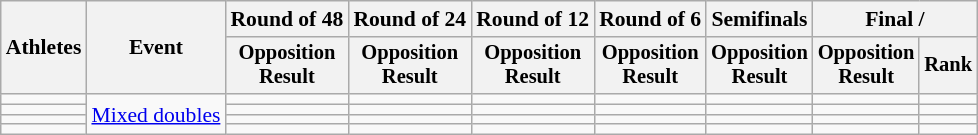<table class="wikitable" style="font-size:90%; text-align:center;">
<tr>
<th rowspan=2>Athletes</th>
<th rowspan=2>Event</th>
<th>Round of 48</th>
<th>Round of 24</th>
<th>Round of 12</th>
<th>Round of 6</th>
<th>Semifinals</th>
<th colspan=2>Final / </th>
</tr>
<tr style="font-size:95%">
<th>Opposition<br>Result</th>
<th>Opposition<br>Result</th>
<th>Opposition<br>Result</th>
<th>Opposition<br>Result</th>
<th>Opposition<br>Result</th>
<th>Opposition<br>Result</th>
<th>Rank</th>
</tr>
<tr>
<td align=left></td>
<td align=left rowspan=4><a href='#'>Mixed doubles</a></td>
<td></td>
<td></td>
<td></td>
<td></td>
<td></td>
<td></td>
<td></td>
</tr>
<tr>
<td align=left></td>
<td></td>
<td></td>
<td></td>
<td></td>
<td></td>
<td></td>
<td></td>
</tr>
<tr>
<td align=left></td>
<td></td>
<td></td>
<td></td>
<td></td>
<td></td>
<td></td>
<td></td>
</tr>
<tr>
<td align=left></td>
<td></td>
<td></td>
<td></td>
<td></td>
<td></td>
<td></td>
<td></td>
</tr>
</table>
